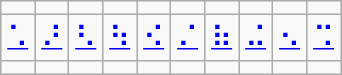<table class="wikitable nowrap" style="text-align: center; font-size: larger;">
<tr>
<td></td>
<td></td>
<td></td>
<td></td>
<td></td>
<td></td>
<td></td>
<td></td>
<td></td>
<td></td>
</tr>
<tr>
<td><a href='#'>⠡</a></td>
<td><a href='#'>⠜</a></td>
<td><a href='#'>⠣</a></td>
<td><a href='#'>⠳</a></td>
<td><a href='#'>⠪</a></td>
<td><a href='#'>⠌</a></td>
<td><a href='#'>⠷</a></td>
<td><a href='#'>⠬</a></td>
<td><a href='#'>⠢</a></td>
<td><a href='#'>⠩</a></td>
</tr>
<tr>
<td></td>
<td></td>
<td></td>
<td></td>
<td></td>
<td></td>
<td></td>
<td></td>
<td></td>
<td></td>
</tr>
</table>
